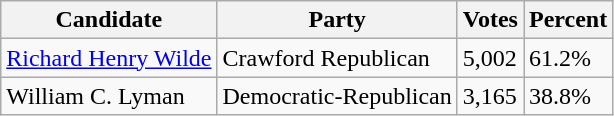<table class=wikitable>
<tr>
<th>Candidate</th>
<th>Party</th>
<th>Votes</th>
<th>Percent</th>
</tr>
<tr>
<td><a href='#'>Richard Henry Wilde</a></td>
<td>Crawford Republican</td>
<td>5,002</td>
<td>61.2%</td>
</tr>
<tr>
<td>William C. Lyman</td>
<td>Democratic-Republican</td>
<td>3,165</td>
<td>38.8%</td>
</tr>
</table>
